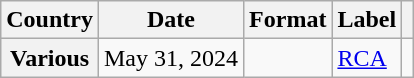<table class="wikitable plainrowheaders">
<tr>
<th scope="col">Country</th>
<th scope="col">Date</th>
<th scope="col">Format</th>
<th scope="col">Label</th>
<th scope="col"></th>
</tr>
<tr>
<th scope="row">Various</th>
<td>May 31, 2024</td>
<td></td>
<td><a href='#'>RCA</a></td>
<td style="text-align:center;"></td>
</tr>
</table>
